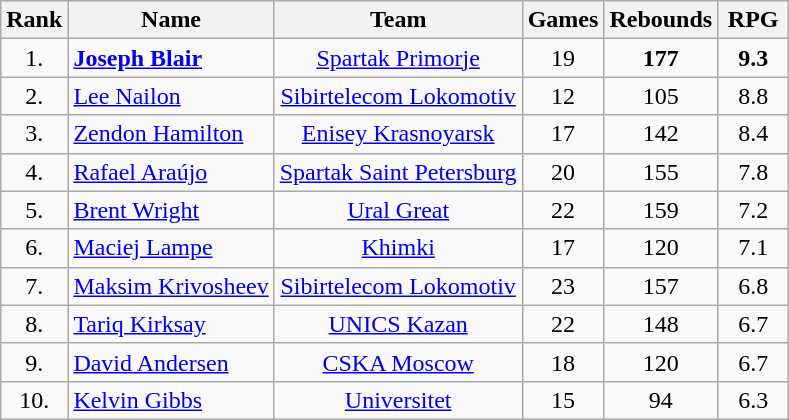<table class="wikitable" style="text-align: center;">
<tr>
<th>Rank</th>
<th>Name</th>
<th>Team</th>
<th>Games</th>
<th>Rebounds</th>
<th width=40>RPG</th>
</tr>
<tr>
<td>1.</td>
<td align="left"> <strong><a href='#'>Joseph Blair</a></strong></td>
<td><a href='#'>Spartak Primorje</a></td>
<td>19</td>
<td><strong>177</strong></td>
<td><strong>9.3</strong></td>
</tr>
<tr>
<td>2.</td>
<td align="left"> <a href='#'>Lee Nailon</a></td>
<td><a href='#'>Sibirtelecom Lokomotiv</a></td>
<td>12</td>
<td>105</td>
<td>8.8</td>
</tr>
<tr>
<td>3.</td>
<td align="left"> <a href='#'>Zendon Hamilton</a></td>
<td><a href='#'>Enisey Krasnoyarsk</a></td>
<td>17</td>
<td>142</td>
<td>8.4</td>
</tr>
<tr>
<td>4.</td>
<td align="left"> <a href='#'>Rafael Araújo</a></td>
<td><a href='#'>Spartak Saint Petersburg</a></td>
<td>20</td>
<td>155</td>
<td>7.8</td>
</tr>
<tr>
<td>5.</td>
<td align="left"> <a href='#'>Brent Wright</a></td>
<td><a href='#'>Ural Great</a></td>
<td>22</td>
<td>159</td>
<td>7.2</td>
</tr>
<tr>
<td>6.</td>
<td align="left">  <a href='#'>Maciej Lampe</a></td>
<td><a href='#'>Khimki</a></td>
<td>17</td>
<td>120</td>
<td>7.1</td>
</tr>
<tr>
<td>7.</td>
<td align="left"> <a href='#'>Maksim Krivosheev</a></td>
<td><a href='#'>Sibirtelecom Lokomotiv</a></td>
<td>23</td>
<td>157</td>
<td>6.8</td>
</tr>
<tr>
<td>8.</td>
<td align="left">  <a href='#'>Tariq Kirksay</a></td>
<td><a href='#'>UNICS Kazan</a></td>
<td>22</td>
<td>148</td>
<td>6.7</td>
</tr>
<tr>
<td>9.</td>
<td align="left">  <a href='#'>David Andersen</a></td>
<td><a href='#'>CSKA Moscow</a></td>
<td>18</td>
<td>120</td>
<td>6.7</td>
</tr>
<tr>
<td>10.</td>
<td align="left"> <a href='#'>Kelvin Gibbs</a></td>
<td><a href='#'>Universitet</a></td>
<td>15</td>
<td>94</td>
<td>6.3</td>
</tr>
</table>
